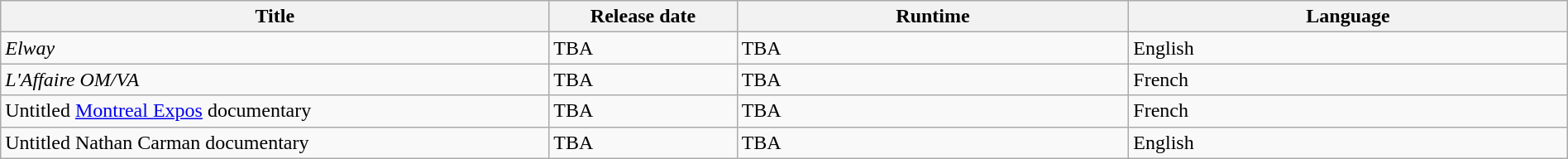<table class="wikitable sortable" style="width:100%;" id="documentaries_upcoming">
<tr>
<th style="width:35%;">Title</th>
<th scope="col" style="width:12%;">Release date</th>
<th>Runtime</th>
<th>Language</th>
</tr>
<tr>
<td><em>Elway</em></td>
<td>TBA</td>
<td>TBA</td>
<td>English</td>
</tr>
<tr>
<td><em>L'Affaire OM/VA</em></td>
<td>TBA</td>
<td>TBA</td>
<td>French</td>
</tr>
<tr>
<td>Untitled <a href='#'>Montreal Expos</a> documentary</td>
<td>TBA</td>
<td>TBA</td>
<td>French</td>
</tr>
<tr>
<td>Untitled Nathan Carman documentary</td>
<td>TBA</td>
<td>TBA</td>
<td>English</td>
</tr>
</table>
